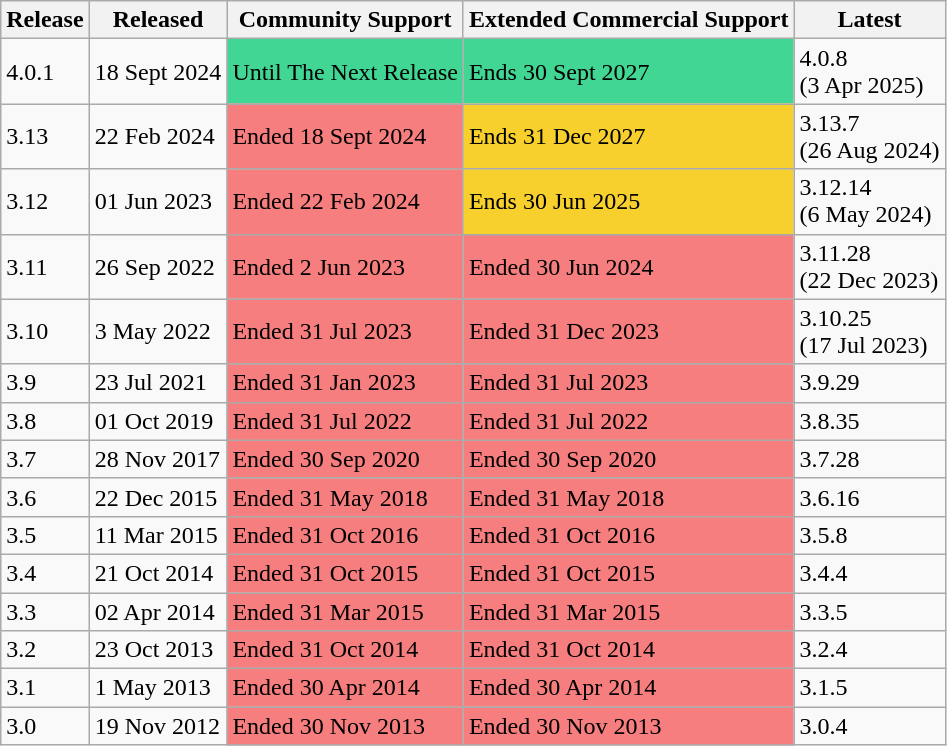<table class="wikitable">
<tr>
<th>Release</th>
<th>Released</th>
<th>Community Support</th>
<th>Extended Commercial Support</th>
<th>Latest</th>
</tr>
<tr>
<td>4.0.1</td>
<td>18 Sept 2024</td>
<td style="background: #41d693;">Until The Next Release</td>
<td style="background: #41d693;">Ends 30 Sept 2027</td>
<td>4.0.8<br>(3 Apr 2025)</td>
</tr>
<tr>
<td>3.13</td>
<td>22 Feb 2024</td>
<td style="background: #f67e7e;">Ended 18 Sept 2024</td>
<td style="background: #f8d02e;">Ends 31 Dec 2027</td>
<td>3.13.7<br>(26 Aug 2024)</td>
</tr>
<tr>
<td>3.12</td>
<td>01 Jun 2023</td>
<td style="background: #f67e7e;">Ended 22 Feb 2024</td>
<td style="background: #f8d02e;">Ends 30 Jun 2025</td>
<td>3.12.14<br>(6 May 2024)</td>
</tr>
<tr>
<td>3.11</td>
<td>26 Sep 2022</td>
<td style="background: #f67e7e;">Ended 2 Jun 2023</td>
<td style="background: #f67e7e;">Ended 30 Jun 2024</td>
<td>3.11.28<br>(22 Dec 2023)</td>
</tr>
<tr>
<td>3.10</td>
<td>3 May 2022</td>
<td style="background: #f67e7e;">Ended 31 Jul 2023</td>
<td style="background: #f67e7e;">Ended 31 Dec 2023</td>
<td>3.10.25<br>(17 Jul 2023)</td>
</tr>
<tr>
<td>3.9</td>
<td>23 Jul 2021</td>
<td style="background: #f67e7e;">Ended 31 Jan 2023</td>
<td style="background: #f67e7e;">Ended 31 Jul 2023</td>
<td>3.9.29</td>
</tr>
<tr>
<td>3.8</td>
<td>01 Oct 2019</td>
<td style="background: #f67e7e;">Ended 31 Jul 2022</td>
<td style="background: #f67e7e;">Ended 31 Jul 2022</td>
<td>3.8.35</td>
</tr>
<tr>
<td>3.7</td>
<td>28 Nov 2017</td>
<td style="background: #f67e7e;">Ended 30 Sep 2020</td>
<td style="background: #f67e7e;">Ended 30 Sep 2020</td>
<td>3.7.28</td>
</tr>
<tr>
<td>3.6</td>
<td>22 Dec 2015</td>
<td style="background: #f67e7e;">Ended 31 May 2018</td>
<td style="background: #f67e7e;">Ended 31 May 2018</td>
<td>3.6.16</td>
</tr>
<tr>
<td>3.5</td>
<td>11 Mar 2015</td>
<td style="background: #f67e7e;">Ended 31 Oct 2016</td>
<td style="background: #f67e7e;">Ended 31 Oct 2016</td>
<td>3.5.8</td>
</tr>
<tr>
<td>3.4</td>
<td>21 Oct 2014</td>
<td style="background: #f67e7e;">Ended 31 Oct 2015</td>
<td style="background: #f67e7e;">Ended 31 Oct 2015</td>
<td>3.4.4</td>
</tr>
<tr>
<td>3.3</td>
<td>02 Apr 2014</td>
<td style="background: #f67e7e;">Ended 31 Mar 2015</td>
<td style="background: #f67e7e;">Ended 31 Mar 2015</td>
<td>3.3.5</td>
</tr>
<tr>
<td>3.2</td>
<td>23 Oct 2013</td>
<td style="background: #f67e7e;">Ended 31 Oct 2014</td>
<td style="background: #f67e7e;">Ended 31 Oct 2014</td>
<td>3.2.4</td>
</tr>
<tr>
<td>3.1</td>
<td>1 May 2013</td>
<td style="background: #f67e7e;">Ended 30 Apr 2014</td>
<td style="background: #f67e7e;">Ended 30 Apr 2014</td>
<td>3.1.5</td>
</tr>
<tr>
<td>3.0</td>
<td>19 Nov 2012</td>
<td style="background: #f67e7e;">Ended 30 Nov 2013</td>
<td style="background: #f67e7e;">Ended 30 Nov 2013</td>
<td>3.0.4</td>
</tr>
</table>
